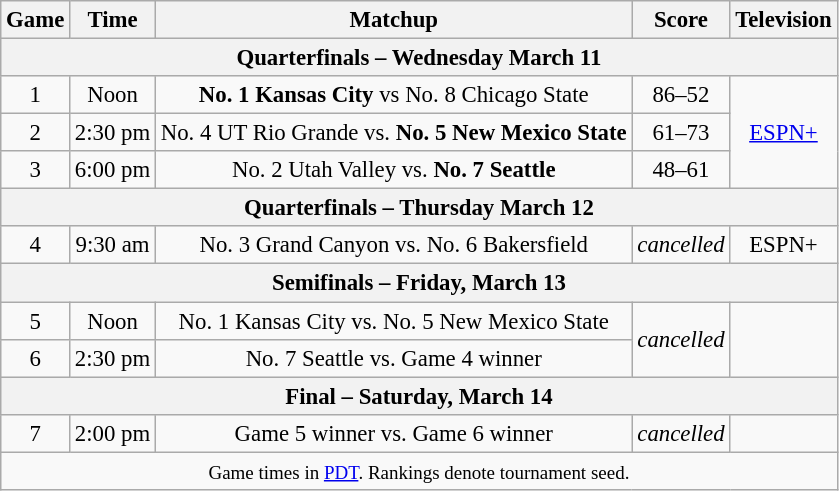<table class="wikitable" style="font-size: 95%;text-align:center">
<tr>
<th>Game</th>
<th>Time</th>
<th>Matchup</th>
<th>Score</th>
<th>Television</th>
</tr>
<tr>
<th colspan=5>Quarterfinals – Wednesday March 11</th>
</tr>
<tr>
<td>1</td>
<td>Noon</td>
<td><strong>No. 1 Kansas City</strong> vs No. 8 Chicago State</td>
<td>86–52</td>
<td rowspan=3><a href='#'>ESPN+</a></td>
</tr>
<tr>
<td>2</td>
<td>2:30 pm</td>
<td>No. 4 UT Rio Grande vs. <strong>No. 5 New Mexico State</strong></td>
<td>61–73</td>
</tr>
<tr>
<td>3</td>
<td>6:00 pm</td>
<td>No. 2 Utah Valley vs. <strong>No. 7 Seattle</strong></td>
<td>48–61</td>
</tr>
<tr>
<th colspan=5>Quarterfinals – Thursday March 12</th>
</tr>
<tr>
<td>4</td>
<td>9:30 am</td>
<td>No. 3 Grand Canyon vs. No. 6 Bakersfield</td>
<td rowspan=1><em>cancelled</em></td>
<td rowspan=1>ESPN+</td>
</tr>
<tr>
<th colspan=5>Semifinals – Friday, March 13</th>
</tr>
<tr>
<td>5</td>
<td>Noon</td>
<td>No. 1 Kansas City vs. No. 5 New Mexico State</td>
<td rowspan=2><em>cancelled</em></td>
<td rowspan=2></td>
</tr>
<tr>
<td>6</td>
<td>2:30 pm</td>
<td>No. 7 Seattle vs. Game 4 winner</td>
</tr>
<tr>
<th colspan=5>Final – Saturday, March 14</th>
</tr>
<tr>
<td>7</td>
<td>2:00 pm</td>
<td>Game 5 winner vs. Game 6 winner</td>
<td><em>cancelled</em></td>
<td></td>
</tr>
<tr>
<td colspan=5><small>Game times in <a href='#'>PDT</a>. Rankings denote tournament seed.</small></td>
</tr>
</table>
